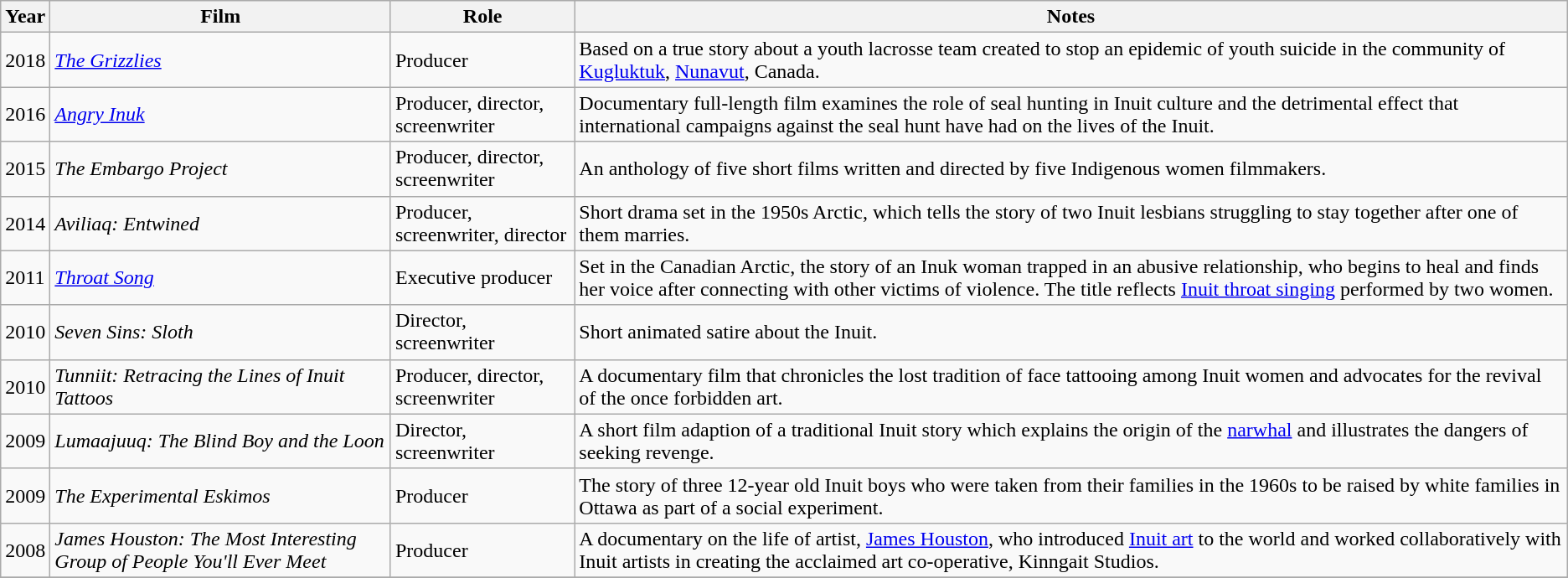<table class="wikitable">
<tr>
<th>Year</th>
<th>Film</th>
<th>Role</th>
<th>Notes</th>
</tr>
<tr>
<td>2018</td>
<td><em><a href='#'>The Grizzlies</a></em></td>
<td>Producer</td>
<td>Based on a true story about a youth lacrosse team created to stop an epidemic of youth suicide in the community of <a href='#'>Kugluktuk</a>, <a href='#'>Nunavut</a>, Canada.</td>
</tr>
<tr>
<td>2016</td>
<td><em><a href='#'>Angry Inuk</a></em></td>
<td>Producer, director, screenwriter</td>
<td>Documentary full-length film examines the role of seal hunting in Inuit culture and the detrimental effect that international campaigns against the seal hunt have had on the lives of the Inuit.</td>
</tr>
<tr>
<td>2015</td>
<td><em>The Embargo Project</em></td>
<td>Producer, director, screenwriter</td>
<td>An anthology of five short films written and directed by five Indigenous women filmmakers.</td>
</tr>
<tr>
<td>2014</td>
<td><em>Aviliaq: Entwined</em></td>
<td>Producer, screenwriter, director</td>
<td>Short drama set in the 1950s Arctic, which tells the story of two Inuit lesbians struggling to stay together after one of them marries.</td>
</tr>
<tr>
<td>2011</td>
<td><em><a href='#'>Throat Song</a></em></td>
<td>Executive producer</td>
<td>Set in the Canadian Arctic, the story of an Inuk woman trapped in an abusive relationship, who begins to heal and finds her voice after connecting with other victims of violence. The title reflects <a href='#'>Inuit throat singing</a> performed by two women.</td>
</tr>
<tr>
<td>2010</td>
<td><em>Seven Sins: Sloth</em></td>
<td>Director, screenwriter</td>
<td>Short animated satire about the Inuit.</td>
</tr>
<tr>
<td>2010</td>
<td><em>Tunniit: Retracing the Lines of Inuit Tattoos</em></td>
<td>Producer, director, screenwriter</td>
<td>A documentary film that chronicles the lost tradition of face tattooing among Inuit women and advocates for the revival of the once forbidden art.</td>
</tr>
<tr>
<td>2009</td>
<td><em>Lumaajuuq: The Blind Boy and the Loon</em></td>
<td>Director, screenwriter</td>
<td>A short film adaption of a traditional Inuit story which explains the origin of the <a href='#'>narwhal</a> and illustrates the dangers of seeking revenge.</td>
</tr>
<tr>
<td>2009</td>
<td><em>The Experimental Eskimos</em></td>
<td>Producer</td>
<td>The story of three 12-year old Inuit boys who were taken from their families in the 1960s to be raised by white families in Ottawa as part of a social experiment.</td>
</tr>
<tr>
<td>2008</td>
<td><em>James Houston: The Most Interesting Group of People You'll Ever Meet</em></td>
<td>Producer</td>
<td>A documentary on the life of artist, <a href='#'>James Houston</a>, who introduced <a href='#'>Inuit art</a> to the world and worked collaboratively with Inuit artists in creating the acclaimed art co-operative, Kinngait Studios.</td>
</tr>
<tr>
</tr>
</table>
